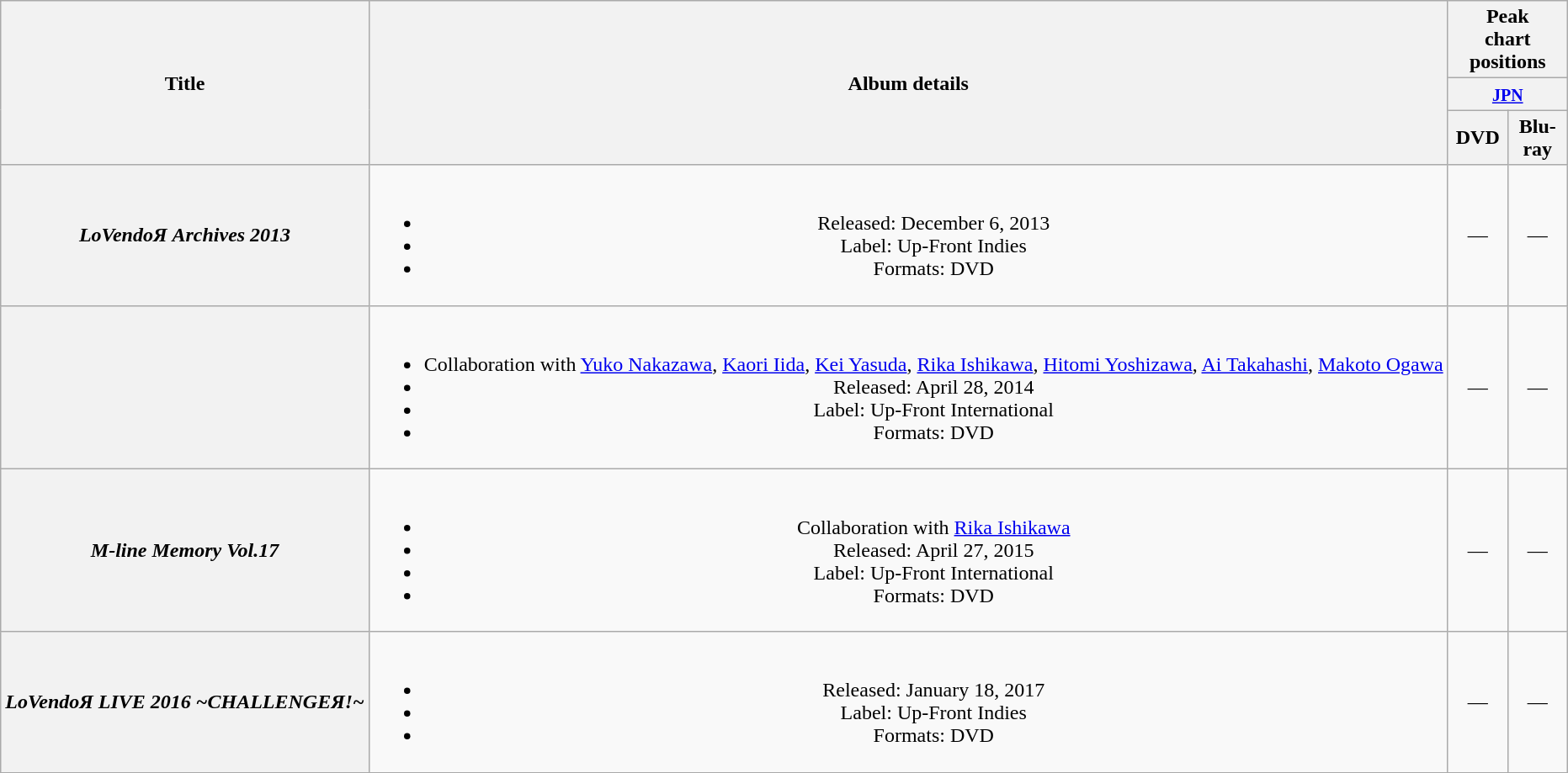<table class="wikitable plainrowheaders" style="text-align:center;">
<tr>
<th scope="col" rowspan="3">Title</th>
<th scope="col" rowspan="3">Album details</th>
<th scope="col" colspan="4">Peak <br> chart <br> positions</th>
</tr>
<tr>
<th scope="col" colspan="2"><small><a href='#'>JPN</a></small></th>
</tr>
<tr>
<th style="width:2.5em;">DVD</th>
<th style="width:2.5em;">Blu-ray</th>
</tr>
<tr>
<th scope="row"><em>LoVendoЯ Archives 2013</em></th>
<td><br><ul><li>Released: December 6, 2013</li><li>Label: Up-Front Indies</li><li>Formats: DVD</li></ul></td>
<td>—</td>
<td>—</td>
</tr>
<tr>
<th scope="row"></th>
<td><br><ul><li>Collaboration with <a href='#'>Yuko Nakazawa</a>, <a href='#'>Kaori Iida</a>, <a href='#'>Kei Yasuda</a>, <a href='#'>Rika Ishikawa</a>, <a href='#'>Hitomi Yoshizawa</a>, <a href='#'>Ai Takahashi</a>, <a href='#'>Makoto Ogawa</a></li><li>Released: April 28, 2014 </li><li>Label: Up-Front International</li><li>Formats: DVD</li></ul></td>
<td>—</td>
<td>—</td>
</tr>
<tr>
<th scope="row"><em>M-line Memory Vol.17</em></th>
<td><br><ul><li>Collaboration with <a href='#'>Rika Ishikawa</a></li><li>Released: April 27, 2015 </li><li>Label: Up-Front International</li><li>Formats: DVD</li></ul></td>
<td>—</td>
<td>—</td>
</tr>
<tr>
<th scope="row"><em>LoVendoЯ LIVE 2016 ~CHALLENGEЯ!~</em></th>
<td><br><ul><li>Released: January 18, 2017 </li><li>Label: Up-Front Indies</li><li>Formats: DVD</li></ul></td>
<td>—</td>
<td>—</td>
</tr>
<tr>
</tr>
</table>
